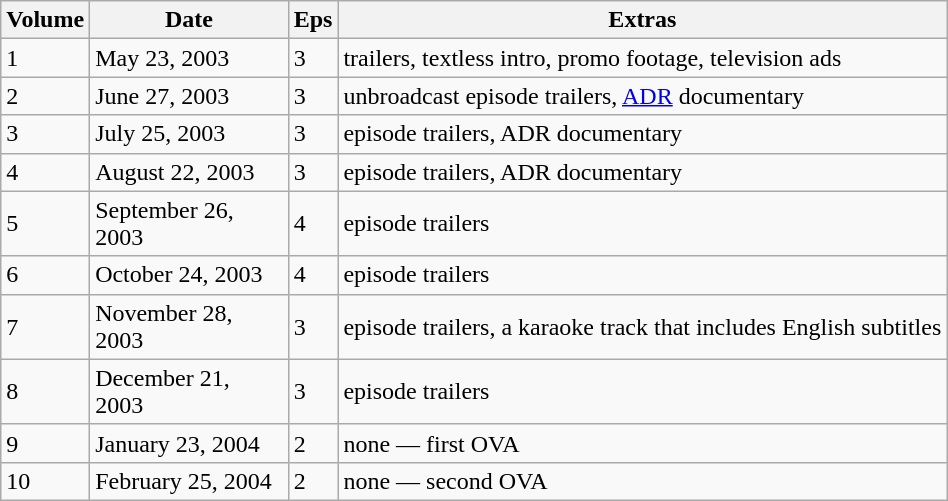<table class="wikitable">
<tr>
<th>Volume</th>
<th width="125">Date</th>
<th>Eps</th>
<th>Extras</th>
</tr>
<tr>
<td>1</td>
<td>May 23, 2003</td>
<td>3</td>
<td>trailers, textless intro, promo footage, television ads</td>
</tr>
<tr>
<td>2</td>
<td>June 27, 2003</td>
<td>3</td>
<td>unbroadcast episode trailers, <a href='#'>ADR</a> documentary</td>
</tr>
<tr>
<td>3</td>
<td>July 25, 2003</td>
<td>3</td>
<td>episode trailers, ADR documentary</td>
</tr>
<tr>
<td>4</td>
<td>August 22, 2003</td>
<td>3</td>
<td>episode trailers, ADR documentary</td>
</tr>
<tr>
<td>5</td>
<td>September 26, 2003</td>
<td>4</td>
<td>episode trailers</td>
</tr>
<tr>
<td>6</td>
<td>October 24, 2003</td>
<td>4</td>
<td>episode trailers</td>
</tr>
<tr>
<td>7</td>
<td>November 28, 2003</td>
<td>3</td>
<td>episode trailers, a karaoke track that includes English subtitles</td>
</tr>
<tr>
<td>8</td>
<td>December 21, 2003</td>
<td>3</td>
<td>episode trailers</td>
</tr>
<tr>
<td>9</td>
<td>January 23, 2004</td>
<td>2</td>
<td>none — first OVA</td>
</tr>
<tr>
<td>10</td>
<td>February 25, 2004</td>
<td>2</td>
<td>none — second OVA</td>
</tr>
</table>
